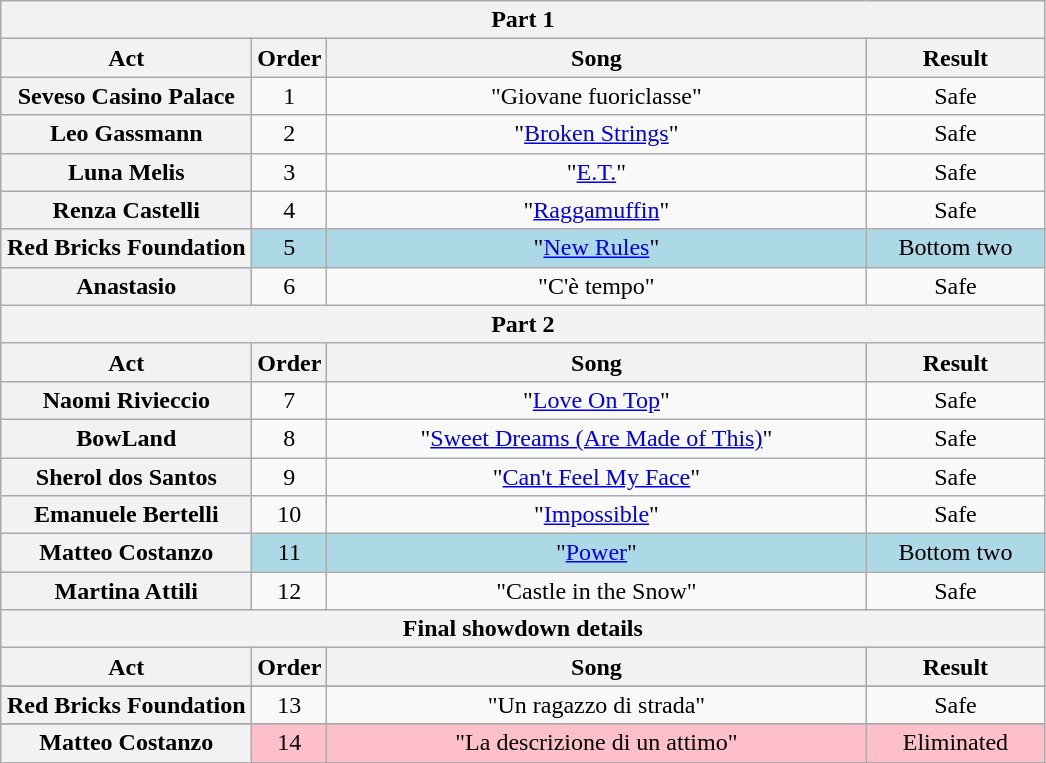<table class="wikitable plainrowheaders" style="text-align:center;">
<tr>
<th colspan="4">Part 1</th>
</tr>
<tr>
<th scope="col" style="width:10em;">Act</th>
<th scope="col">Order</th>
<th scope="col" style="width:22em;">Song</th>
<th scope="col" style="width:7em;">Result</th>
</tr>
<tr>
<th scope="row">Seveso Casino Palace</th>
<td>1</td>
<td>"Giovane fuoriclasse"</td>
<td>Safe</td>
</tr>
<tr>
<th scope="row">Leo Gassmann</th>
<td>2</td>
<td>"<a href='#'>Broken Strings</a>"</td>
<td>Safe</td>
</tr>
<tr>
<th scope="row">Luna Melis</th>
<td>3</td>
<td>"<a href='#'>E.T.</a>"</td>
<td>Safe</td>
</tr>
<tr>
<th scope="row">Renza Castelli</th>
<td>4</td>
<td>"<a href='#'>Raggamuffin</a>"</td>
<td>Safe</td>
</tr>
<tr bgcolor="lightblue">
<th scope="row">Red Bricks Foundation</th>
<td>5</td>
<td>"<a href='#'>New Rules</a>"</td>
<td>Bottom two</td>
</tr>
<tr>
<th scope="row">Anastasio</th>
<td>6</td>
<td>"C'è tempo"</td>
<td>Safe</td>
</tr>
<tr>
<th colspan="4">Part 2</th>
</tr>
<tr>
<th scope="col" style="width:10em;">Act</th>
<th scope="col">Order</th>
<th scope="col" style="width:20em;">Song</th>
<th scope="col" style="width:7em;">Result</th>
</tr>
<tr>
<th scope="row">Naomi Rivieccio</th>
<td>7</td>
<td>"<a href='#'>Love On Top</a>"</td>
<td>Safe</td>
</tr>
<tr>
<th scope="row">BowLand</th>
<td>8</td>
<td>"<a href='#'>Sweet Dreams (Are Made of This)</a>"</td>
<td>Safe</td>
</tr>
<tr>
<th scope="row">Sherol dos Santos</th>
<td>9</td>
<td>"<a href='#'>Can't Feel My Face</a>"</td>
<td>Safe</td>
</tr>
<tr>
<th scope="row">Emanuele Bertelli</th>
<td>10</td>
<td>"<a href='#'>Impossible</a>"</td>
<td>Safe</td>
</tr>
<tr bgcolor="lightblue">
<th scope="row">Matteo Costanzo</th>
<td>11</td>
<td>"<a href='#'>Power</a>"</td>
<td>Bottom two</td>
</tr>
<tr>
<th scope="row">Martina Attili</th>
<td>12</td>
<td>"Castle in the Snow"</td>
<td>Safe</td>
</tr>
<tr>
<th colspan="4">Final showdown details</th>
</tr>
<tr>
<th scope="col" style="width:10em;">Act</th>
<th scope="col">Order</th>
<th scope="col" style="width:20em;">Song</th>
<th scope="col" style="width:7em;">Result</th>
</tr>
<tr>
</tr>
<tr>
<th scope="row">Red Bricks Foundation</th>
<td>13</td>
<td>"Un ragazzo di strada"</td>
<td>Safe</td>
</tr>
<tr>
</tr>
<tr bgcolor="pink">
<th scope="row">Matteo Costanzo</th>
<td>14</td>
<td>"La descrizione di un attimo"</td>
<td>Eliminated</td>
</tr>
<tr>
</tr>
</table>
